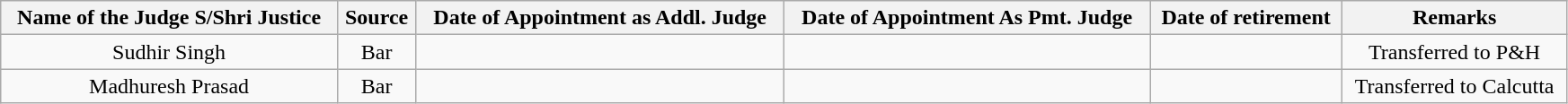<table class="wikitable sortable static-row-numbers static-row-header" style="text-align:center" width="92%">
<tr>
<th>Name of the Judge S/Shri Justice</th>
<th>Source</th>
<th>Date of Appointment as Addl. Judge</th>
<th>Date of Appointment As Pmt. Judge</th>
<th>Date of retirement</th>
<th>Remarks</th>
</tr>
<tr>
<td>Sudhir Singh</td>
<td>Bar</td>
<td></td>
<td></td>
<td></td>
<td>Transferred to P&H</td>
</tr>
<tr>
<td>Madhuresh Prasad</td>
<td>Bar</td>
<td></td>
<td></td>
<td></td>
<td>Transferred to Calcutta</td>
</tr>
</table>
